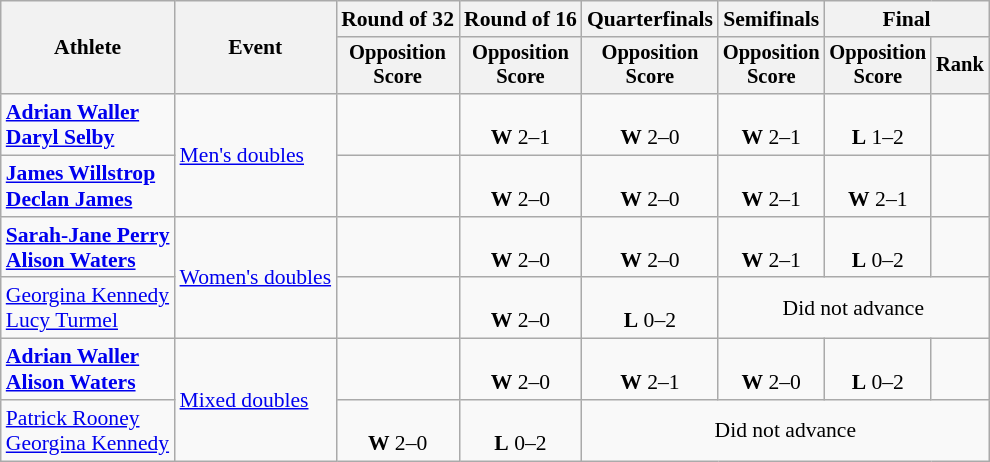<table class=wikitable style=font-size:90%;text-align:center>
<tr>
<th rowspan=2>Athlete</th>
<th rowspan=2>Event</th>
<th>Round of 32</th>
<th>Round of 16</th>
<th>Quarterfinals</th>
<th>Semifinals</th>
<th colspan=2>Final</th>
</tr>
<tr style=font-size:95%>
<th>Opposition<br>Score</th>
<th>Opposition<br>Score</th>
<th>Opposition<br>Score</th>
<th>Opposition<br>Score</th>
<th>Opposition<br>Score</th>
<th>Rank</th>
</tr>
<tr>
<td align=left><strong><a href='#'>Adrian Waller</a></strong> <br> <strong><a href='#'>Daryl Selby</a></strong></td>
<td align=left rowspan=2><a href='#'>Men's doubles</a></td>
<td></td>
<td><br><strong>W</strong> 2–1</td>
<td><br><strong>W</strong> 2–0</td>
<td><br><strong>W</strong> 2–1</td>
<td><br><strong>L</strong> 1–2</td>
<td></td>
</tr>
<tr>
<td align=left><strong><a href='#'>James Willstrop</a></strong> <br> <strong><a href='#'>Declan James</a></strong></td>
<td></td>
<td><br><strong>W</strong> 2–0</td>
<td><br><strong>W</strong> 2–0</td>
<td><br><strong>W</strong> 2–1</td>
<td><br><strong>W</strong> 2–1</td>
<td></td>
</tr>
<tr>
<td align=left><strong><a href='#'>Sarah-Jane Perry</a></strong> <br> <strong><a href='#'>Alison Waters</a></strong></td>
<td align=left rowspan=2><a href='#'>Women's doubles</a></td>
<td></td>
<td><br><strong>W</strong> 2–0</td>
<td><br><strong>W</strong> 2–0</td>
<td><br><strong>W</strong> 2–1</td>
<td><br><strong>L</strong> 0–2</td>
<td></td>
</tr>
<tr>
<td align=left><a href='#'>Georgina Kennedy</a> <br> <a href='#'>Lucy Turmel</a></td>
<td></td>
<td><br><strong>W</strong> 2–0</td>
<td><br><strong>L</strong> 0–2</td>
<td colspan=3>Did not advance</td>
</tr>
<tr>
<td align=left><strong><a href='#'>Adrian Waller</a></strong> <br> <strong><a href='#'>Alison Waters</a></strong></td>
<td align=left rowspan=2><a href='#'>Mixed doubles</a></td>
<td></td>
<td><br><strong>W</strong> 2–0</td>
<td><br><strong>W</strong> 2–1</td>
<td><br><strong>W</strong> 2–0</td>
<td><br><strong>L</strong> 0–2</td>
<td></td>
</tr>
<tr>
<td align=left><a href='#'>Patrick Rooney</a> <br> <a href='#'>Georgina Kennedy</a></td>
<td><br><strong>W</strong> 2–0</td>
<td><br><strong>L</strong> 0–2</td>
<td colspan=4>Did not advance</td>
</tr>
</table>
